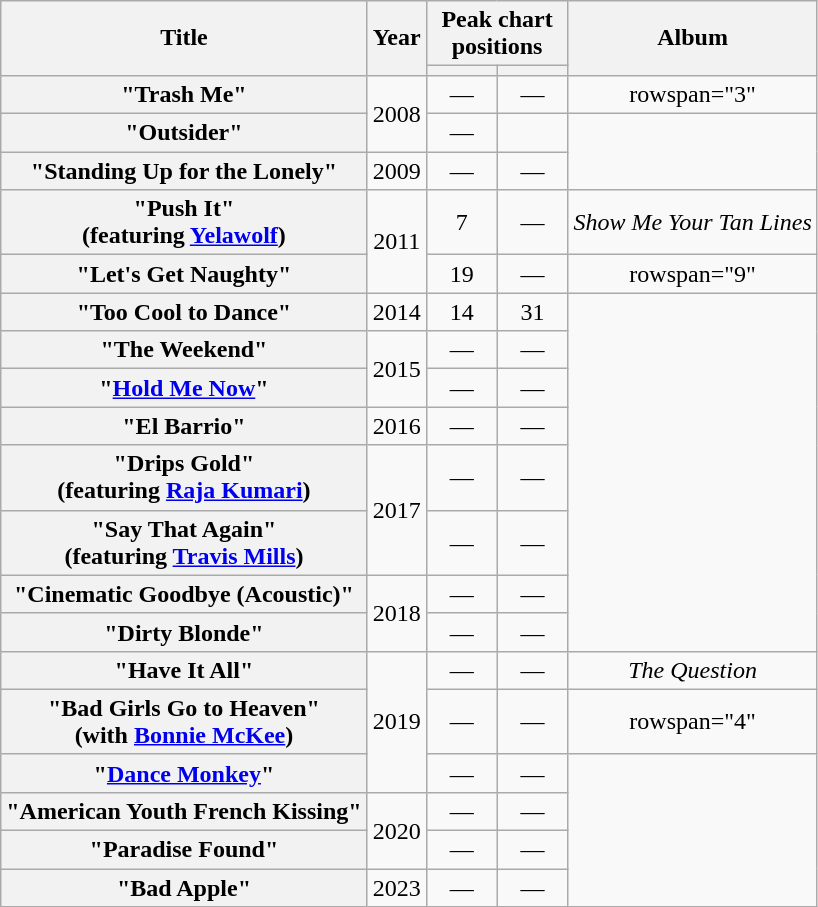<table class="wikitable plainrowheaders" style="text-align:center;">
<tr>
<th scope="col" rowspan="2">Title</th>
<th scope="col" rowspan="2">Year</th>
<th scope="col" colspan="2">Peak chart positions</th>
<th scope="col" rowspan="2">Album</th>
</tr>
<tr>
<th scope="col" style="width:3em;font-size:85%;"></th>
<th scope="col" style="width:3em;font-size:85%;"></th>
</tr>
<tr>
<th scope="row">"Trash Me"</th>
<td rowspan="2">2008</td>
<td>—</td>
<td>—</td>
<td>rowspan="3" </td>
</tr>
<tr>
<th scope="row">"Outsider"</th>
<td>—</td>
<td></td>
</tr>
<tr>
<th scope="row">"Standing Up for the Lonely"</th>
<td>2009</td>
<td>—</td>
<td>—</td>
</tr>
<tr>
<th scope="row">"Push It"<br><span>(featuring <a href='#'>Yelawolf</a>)</span></th>
<td rowspan="2">2011</td>
<td>7</td>
<td>—</td>
<td><em>Show Me Your Tan Lines</em></td>
</tr>
<tr>
<th scope="row">"Let's Get Naughty"</th>
<td>19</td>
<td>—</td>
<td>rowspan="9" </td>
</tr>
<tr>
<th scope="row">"Too Cool to Dance"</th>
<td>2014</td>
<td>14</td>
<td>31</td>
</tr>
<tr>
<th scope="row">"The Weekend"</th>
<td rowspan="2">2015</td>
<td>—</td>
<td>—</td>
</tr>
<tr>
<th scope="row">"<a href='#'>Hold Me Now</a>"</th>
<td>—</td>
<td>—</td>
</tr>
<tr>
<th scope="row">"El Barrio"</th>
<td>2016</td>
<td>—</td>
<td>—</td>
</tr>
<tr>
<th scope="row">"Drips Gold"<br><span>(featuring <a href='#'>Raja Kumari</a>)</span></th>
<td rowspan="2">2017</td>
<td>—</td>
<td>—</td>
</tr>
<tr>
<th scope="row">"Say That Again" <br><span>(featuring <a href='#'>Travis Mills</a>)</span></th>
<td>—</td>
<td>—</td>
</tr>
<tr>
<th scope="row">"Cinematic Goodbye (Acoustic)"</th>
<td rowspan="2">2018</td>
<td>—</td>
<td>—</td>
</tr>
<tr>
<th scope="row">"Dirty Blonde"</th>
<td>—</td>
<td>—</td>
</tr>
<tr>
<th scope="row">"Have It All"</th>
<td rowspan="3">2019</td>
<td>—</td>
<td>—</td>
<td><em>The Question</em></td>
</tr>
<tr>
<th scope="row">"Bad Girls Go to Heaven" <br><span>(with <a href='#'>Bonnie McKee</a>)</span></th>
<td>—</td>
<td>—</td>
<td>rowspan="4" </td>
</tr>
<tr>
<th scope="row">"<a href='#'>Dance Monkey</a>"</th>
<td>—</td>
<td>—</td>
</tr>
<tr>
<th scope="row">"American Youth French Kissing"</th>
<td rowspan="2">2020</td>
<td>—</td>
<td>—</td>
</tr>
<tr>
<th scope="row">"Paradise Found"</th>
<td>—</td>
<td>—</td>
</tr>
<tr>
<th scope="row">"Bad Apple"</th>
<td rowspan="4">2023</td>
<td>—</td>
<td>—</td>
</tr>
</table>
